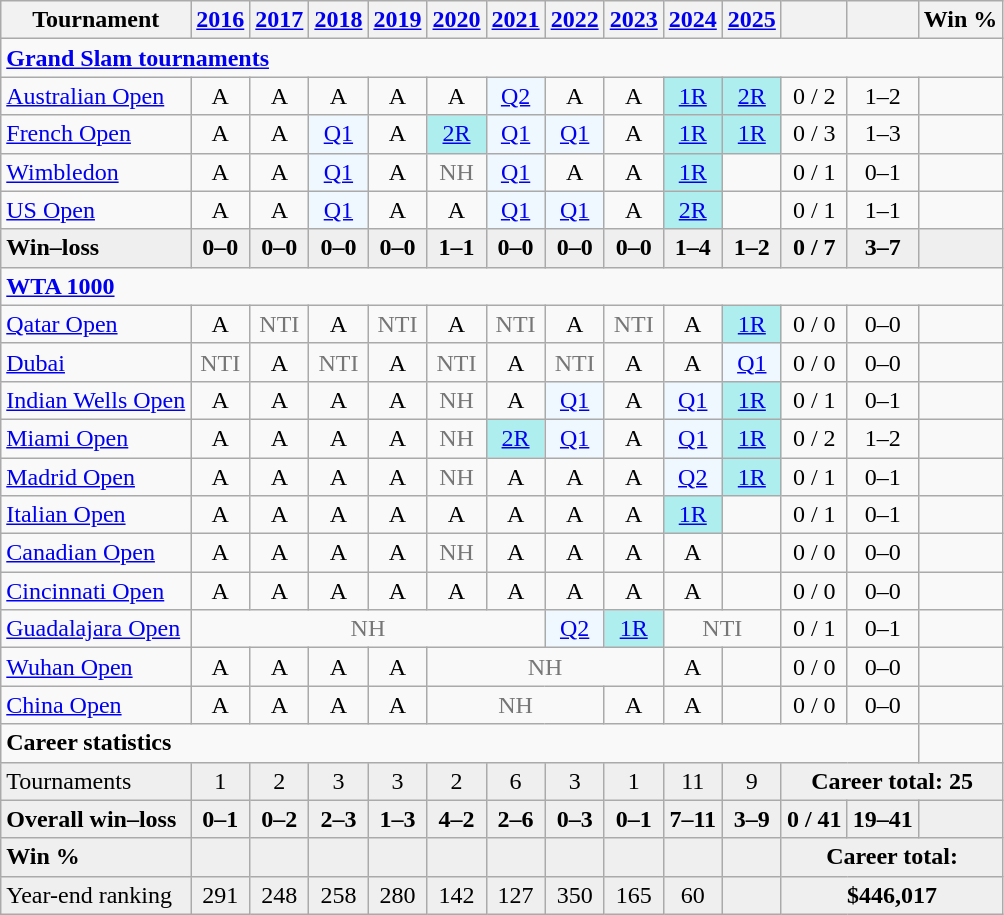<table class="wikitable nowrap" style=text-align:center>
<tr>
<th>Tournament</th>
<th><a href='#'>2016</a></th>
<th><a href='#'>2017</a></th>
<th><a href='#'>2018</a></th>
<th><a href='#'>2019</a></th>
<th><a href='#'>2020</a></th>
<th><a href='#'>2021</a></th>
<th><a href='#'>2022</a></th>
<th><a href='#'>2023</a></th>
<th><a href='#'>2024</a></th>
<th><a href='#'>2025</a></th>
<th></th>
<th></th>
<th>Win %</th>
</tr>
<tr>
<td colspan="14" align="left"><strong><a href='#'>Grand Slam tournaments</a></strong></td>
</tr>
<tr>
<td align=left><a href='#'>Australian Open</a></td>
<td>A</td>
<td>A</td>
<td>A</td>
<td>A</td>
<td>A</td>
<td bgcolor=f0f8ff><a href='#'>Q2</a></td>
<td>A</td>
<td>A</td>
<td bgcolor=afeeee><a href='#'>1R</a></td>
<td bgcolor=afeeee><a href='#'>2R</a></td>
<td>0 / 2</td>
<td>1–2</td>
<td></td>
</tr>
<tr>
<td align=left><a href='#'>French Open</a></td>
<td>A</td>
<td>A</td>
<td bgcolor=f0f8ff><a href='#'>Q1</a></td>
<td>A</td>
<td bgcolor=afeeee><a href='#'>2R</a></td>
<td bgcolor=f0f8ff><a href='#'>Q1</a></td>
<td bgcolor="#f0f8ff"><a href='#'>Q1</a></td>
<td>A</td>
<td bgcolor=afeeee><a href='#'>1R</a></td>
<td bgcolor=afeeee><a href='#'>1R</a></td>
<td>0 / 3</td>
<td>1–3</td>
<td></td>
</tr>
<tr>
<td align=left><a href='#'>Wimbledon</a></td>
<td>A</td>
<td>A</td>
<td bgcolor=f0f8ff><a href='#'>Q1</a></td>
<td>A</td>
<td style=color:#767676>NH</td>
<td bgcolor=f0f8ff><a href='#'>Q1</a></td>
<td>A</td>
<td>A</td>
<td bgcolor=afeeee><a href='#'>1R</a></td>
<td></td>
<td>0 / 1</td>
<td>0–1</td>
<td></td>
</tr>
<tr>
<td align=left><a href='#'>US Open</a></td>
<td>A</td>
<td>A</td>
<td bgcolor=f0f8ff><a href='#'>Q1</a></td>
<td>A</td>
<td>A</td>
<td bgcolor=f0f8ff><a href='#'>Q1</a></td>
<td bgcolor=f0f8ff><a href='#'>Q1</a></td>
<td>A</td>
<td bgcolor=afeeee><a href='#'>2R</a></td>
<td></td>
<td>0 / 1</td>
<td>1–1</td>
<td></td>
</tr>
<tr style=background:#efefef;font-weight:bold>
<td align=left>Win–loss</td>
<td>0–0</td>
<td>0–0</td>
<td>0–0</td>
<td>0–0</td>
<td>1–1</td>
<td>0–0</td>
<td>0–0</td>
<td>0–0</td>
<td>1–4</td>
<td>1–2</td>
<td>0 / 7</td>
<td>3–7</td>
<td></td>
</tr>
<tr>
<td colspan="14" align="left"><strong><a href='#'>WTA 1000</a></strong></td>
</tr>
<tr>
<td align=left><a href='#'>Qatar Open</a></td>
<td>A</td>
<td style="color:#767676">NTI</td>
<td>A</td>
<td style="color:#767676">NTI</td>
<td>A</td>
<td style="color:#767676">NTI</td>
<td>A</td>
<td style="color:#767676">NTI</td>
<td>A</td>
<td bgcolor="afeeee"><a href='#'>1R</a></td>
<td>0 / 0</td>
<td>0–0</td>
<td></td>
</tr>
<tr>
<td align=left><a href='#'>Dubai</a></td>
<td style="color:#767676">NTI</td>
<td>A</td>
<td style="color:#767676">NTI</td>
<td>A</td>
<td style="color:#767676">NTI</td>
<td>A</td>
<td style="color:#767676">NTI</td>
<td>A</td>
<td>A</td>
<td bgcolor="f0f8ff"><a href='#'>Q1</a></td>
<td>0 / 0</td>
<td>0–0</td>
<td></td>
</tr>
<tr>
<td align="left"><a href='#'>Indian Wells Open</a></td>
<td>A</td>
<td>A</td>
<td>A</td>
<td>A</td>
<td style="color:#767676">NH</td>
<td>A</td>
<td bgcolor="f0f8ff"><a href='#'>Q1</a></td>
<td>A</td>
<td bgcolor="f0f8ff"><a href='#'>Q1</a></td>
<td bgcolor="afeeee"><a href='#'>1R</a></td>
<td>0 / 1</td>
<td>0–1</td>
<td></td>
</tr>
<tr>
<td align="left"><a href='#'>Miami Open</a></td>
<td>A</td>
<td>A</td>
<td>A</td>
<td>A</td>
<td style="color:#767676">NH</td>
<td bgcolor="afeeee"><a href='#'>2R</a></td>
<td bgcolor=f0f8ff><a href='#'>Q1</a></td>
<td>A</td>
<td bgcolor=f0f8ff><a href='#'>Q1</a></td>
<td bgcolor="afeeee"><a href='#'>1R</a></td>
<td>0 / 2</td>
<td>1–2</td>
<td></td>
</tr>
<tr>
<td align=left><a href='#'>Madrid Open</a></td>
<td>A</td>
<td>A</td>
<td>A</td>
<td>A</td>
<td style="color:#767676">NH</td>
<td>A</td>
<td>A</td>
<td>A</td>
<td bgcolor=f0f8ff><a href='#'>Q2</a></td>
<td bgcolor="afeeee"><a href='#'>1R</a></td>
<td>0 / 1</td>
<td>0–1</td>
<td></td>
</tr>
<tr>
<td align=left><a href='#'>Italian Open</a></td>
<td>A</td>
<td>A</td>
<td>A</td>
<td>A</td>
<td>A</td>
<td>A</td>
<td>A</td>
<td>A</td>
<td bgcolor="afeeee"><a href='#'>1R</a></td>
<td></td>
<td>0 / 1</td>
<td>0–1</td>
<td></td>
</tr>
<tr>
<td align=left><a href='#'>Canadian Open</a></td>
<td>A</td>
<td>A</td>
<td>A</td>
<td>A</td>
<td style="color:#767676">NH</td>
<td>A</td>
<td>A</td>
<td>A</td>
<td>A</td>
<td></td>
<td>0 / 0</td>
<td>0–0</td>
<td></td>
</tr>
<tr>
<td align=left><a href='#'>Cincinnati Open</a></td>
<td>A</td>
<td>A</td>
<td>A</td>
<td>A</td>
<td>A</td>
<td>A</td>
<td>A</td>
<td>A</td>
<td>A</td>
<td></td>
<td>0 / 0</td>
<td>0–0</td>
<td></td>
</tr>
<tr>
<td align=left><a href='#'>Guadalajara Open</a></td>
<td colspan="6" style="color:#767676">NH</td>
<td bgcolor=f0f8ff><a href='#'>Q2</a></td>
<td bgcolor= afeeee><a href='#'>1R</a></td>
<td colspan=2 style="color:#767676">NTI</td>
<td>0 / 1</td>
<td>0–1</td>
<td></td>
</tr>
<tr>
<td align=left><a href='#'>Wuhan Open</a></td>
<td>A</td>
<td>A</td>
<td>A</td>
<td>A</td>
<td colspan="4" style="color:#767676">NH</td>
<td>A</td>
<td></td>
<td>0 / 0</td>
<td>0–0</td>
<td></td>
</tr>
<tr>
<td align=left><a href='#'>China Open</a></td>
<td>A</td>
<td>A</td>
<td>A</td>
<td>A</td>
<td colspan="3" style="color:#767676">NH</td>
<td>A</td>
<td>A</td>
<td></td>
<td>0 / 0</td>
<td>0–0</td>
<td></td>
</tr>
<tr>
<td colspan="13" align="left"><strong>Career statistics</strong></td>
</tr>
<tr style=background:#efefef>
<td align=left>Tournaments</td>
<td>1</td>
<td>2</td>
<td>3</td>
<td>3</td>
<td>2</td>
<td>6</td>
<td>3</td>
<td>1</td>
<td>11</td>
<td>9</td>
<td colspan="3"><strong>Career total: 25</strong></td>
</tr>
<tr style=background:#efefef;font-weight:bold>
<td align=left>Overall win–loss</td>
<td>0–1</td>
<td>0–2</td>
<td>2–3</td>
<td>1–3</td>
<td>4–2</td>
<td>2–6</td>
<td>0–3</td>
<td>0–1</td>
<td>7–11</td>
<td>3–9</td>
<td>0 / 41</td>
<td>19–41</td>
<td></td>
</tr>
<tr style=background:#efefef;font-weight:bold>
<td align=left>Win %</td>
<td></td>
<td></td>
<td></td>
<td></td>
<td></td>
<td></td>
<td></td>
<td></td>
<td></td>
<td></td>
<td colspan="3">Career total: </td>
</tr>
<tr style=background:#efefef>
<td align=left>Year-end ranking</td>
<td>291</td>
<td>248</td>
<td>258</td>
<td>280</td>
<td>142</td>
<td>127</td>
<td>350</td>
<td>165</td>
<td>60</td>
<td></td>
<td colspan="3"><strong>$446,017</strong></td>
</tr>
</table>
